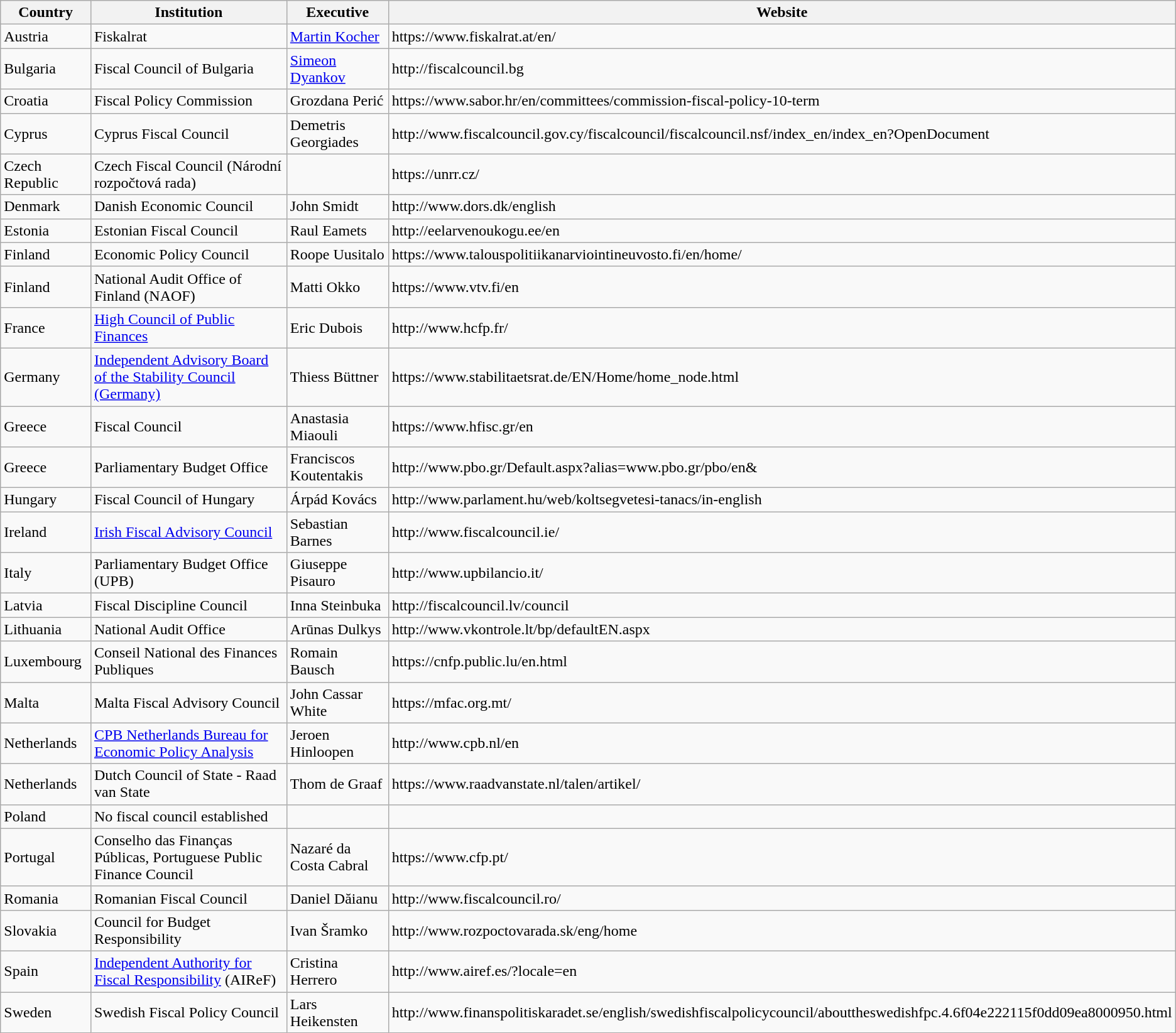<table class="wikitable">
<tr>
<th>Country</th>
<th>Institution</th>
<th>Executive</th>
<th>Website</th>
</tr>
<tr>
<td>Austria</td>
<td>Fiskalrat</td>
<td><a href='#'>Martin Kocher</a></td>
<td>https://www.fiskalrat.at/en/ </td>
</tr>
<tr>
<td>Bulgaria</td>
<td>Fiscal Council of Bulgaria</td>
<td><a href='#'>Simeon Dyankov</a></td>
<td>http://fiscalcouncil.bg</td>
</tr>
<tr>
<td>Croatia</td>
<td>Fiscal Policy Commission</td>
<td>Grozdana Perić</td>
<td>https://www.sabor.hr/en/committees/commission-fiscal-policy-10-term</td>
</tr>
<tr>
<td>Cyprus</td>
<td>Cyprus Fiscal Council</td>
<td>Demetris Georgiades</td>
<td>http://www.fiscalcouncil.gov.cy/fiscalcouncil/fiscalcouncil.nsf/index_en/index_en?OpenDocument </td>
</tr>
<tr>
<td>Czech Republic</td>
<td>Czech Fiscal Council (Národní rozpočtová rada)</td>
<td></td>
<td>https://unrr.cz/</td>
</tr>
<tr>
<td>Denmark</td>
<td>Danish Economic Council</td>
<td>John Smidt</td>
<td>http://www.dors.dk/english</td>
</tr>
<tr>
<td>Estonia</td>
<td>Estonian Fiscal Council</td>
<td>Raul Eamets</td>
<td>http://eelarvenoukogu.ee/en</td>
</tr>
<tr>
<td>Finland</td>
<td>Economic Policy Council</td>
<td>Roope Uusitalo</td>
<td>https://www.talouspolitiikanarviointineuvosto.fi/en/home/</td>
</tr>
<tr>
<td>Finland</td>
<td>National Audit Office of Finland (NAOF)</td>
<td>Matti Okko</td>
<td>https://www.vtv.fi/en</td>
</tr>
<tr>
<td>France</td>
<td><a href='#'>High Council of Public Finances</a></td>
<td>Eric Dubois</td>
<td>http://www.hcfp.fr/</td>
</tr>
<tr>
<td>Germany</td>
<td><a href='#'>Independent Advisory Board of the Stability Council (Germany)</a></td>
<td>Thiess Büttner</td>
<td>https://www.stabilitaetsrat.de/EN/Home/home_node.html</td>
</tr>
<tr>
<td>Greece</td>
<td>Fiscal Council</td>
<td>Anastasia Miaouli</td>
<td>https://www.hfisc.gr/en</td>
</tr>
<tr>
<td>Greece</td>
<td>Parliamentary Budget Office</td>
<td>Franciscos Koutentakis</td>
<td>http://www.pbo.gr/Default.aspx?alias=www.pbo.gr/pbo/en&</td>
</tr>
<tr>
<td>Hungary</td>
<td>Fiscal Council of Hungary</td>
<td>Árpád Kovács</td>
<td>http://www.parlament.hu/web/koltsegvetesi-tanacs/in-english</td>
</tr>
<tr>
<td>Ireland</td>
<td><a href='#'>Irish Fiscal Advisory Council</a></td>
<td>Sebastian Barnes</td>
<td>http://www.fiscalcouncil.ie/</td>
</tr>
<tr>
<td>Italy</td>
<td>Parliamentary Budget Office (UPB)</td>
<td>Giuseppe Pisauro</td>
<td>http://www.upbilancio.it/</td>
</tr>
<tr>
<td>Latvia</td>
<td>Fiscal Discipline Council</td>
<td>Inna Steinbuka</td>
<td>http://fiscalcouncil.lv/council</td>
</tr>
<tr>
<td>Lithuania</td>
<td>National Audit Office</td>
<td>Arūnas Dulkys</td>
<td>http://www.vkontrole.lt/bp/defaultEN.aspx </td>
</tr>
<tr>
<td>Luxembourg</td>
<td>Conseil National des Finances Publiques</td>
<td>Romain Bausch</td>
<td>https://cnfp.public.lu/en.html</td>
</tr>
<tr>
<td>Malta</td>
<td>Malta Fiscal Advisory Council</td>
<td>John Cassar White</td>
<td>https://mfac.org.mt/</td>
</tr>
<tr>
<td>Netherlands</td>
<td><a href='#'>CPB Netherlands Bureau for Economic Policy Analysis</a></td>
<td>Jeroen Hinloopen</td>
<td>http://www.cpb.nl/en</td>
</tr>
<tr>
<td>Netherlands</td>
<td>Dutch Council of State - Raad van State</td>
<td>Thom de Graaf</td>
<td>https://www.raadvanstate.nl/talen/artikel/</td>
</tr>
<tr>
<td>Poland</td>
<td>No fiscal council established</td>
<td></td>
<td></td>
</tr>
<tr>
<td>Portugal</td>
<td>Conselho das Finanças Públicas, Portuguese Public Finance Council</td>
<td>Nazaré da Costa Cabral</td>
<td>https://www.cfp.pt/</td>
</tr>
<tr>
<td>Romania</td>
<td>Romanian Fiscal Council</td>
<td>Daniel Dăianu</td>
<td>http://www.fiscalcouncil.ro/</td>
</tr>
<tr>
<td>Slovakia</td>
<td>Council for Budget Responsibility</td>
<td>Ivan Šramko</td>
<td>http://www.rozpoctovarada.sk/eng/home</td>
</tr>
<tr>
<td>Spain</td>
<td><a href='#'>Independent Authority for Fiscal Responsibility</a> (AIReF)</td>
<td>Cristina Herrero</td>
<td>http://www.airef.es/?locale=en</td>
</tr>
<tr>
<td>Sweden</td>
<td>Swedish Fiscal Policy Council</td>
<td>Lars Heikensten</td>
<td>http://www.finanspolitiskaradet.se/english/swedishfiscalpolicycouncil/abouttheswedishfpc.4.6f04e222115f0dd09ea8000950.html</td>
</tr>
</table>
